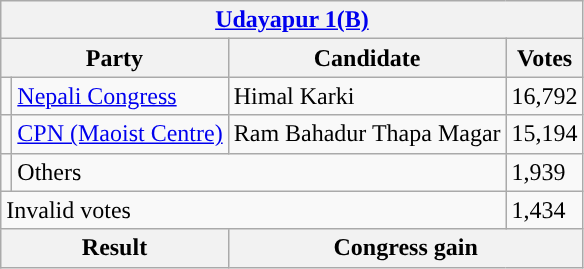<table class="wikitable">
<tr>
<th colspan="4"><a href='#'>Udayapur 1(B)</a></th>
</tr>
<tr>
<th colspan="2">Party</th>
<th>Candidate</th>
<th>Votes</th>
</tr>
<tr>
<td style="background-color:"></td>
<td><a href='#'>Nepali Congress</a></td>
<td>Himal Karki</td>
<td>16,792</td>
</tr>
<tr>
<td style="background-color:"></td>
<td><a href='#'>CPN (Maoist Centre)</a></td>
<td>Ram Bahadur Thapa Magar</td>
<td>15,194</td>
</tr>
<tr>
<td></td>
<td colspan="2">Others</td>
<td>1,939</td>
</tr>
<tr>
<td colspan="3">Invalid votes</td>
<td>1,434</td>
</tr>
<tr>
<th colspan="2">Result</th>
<th colspan="2">Congress gain</th>
</tr>
</table>
